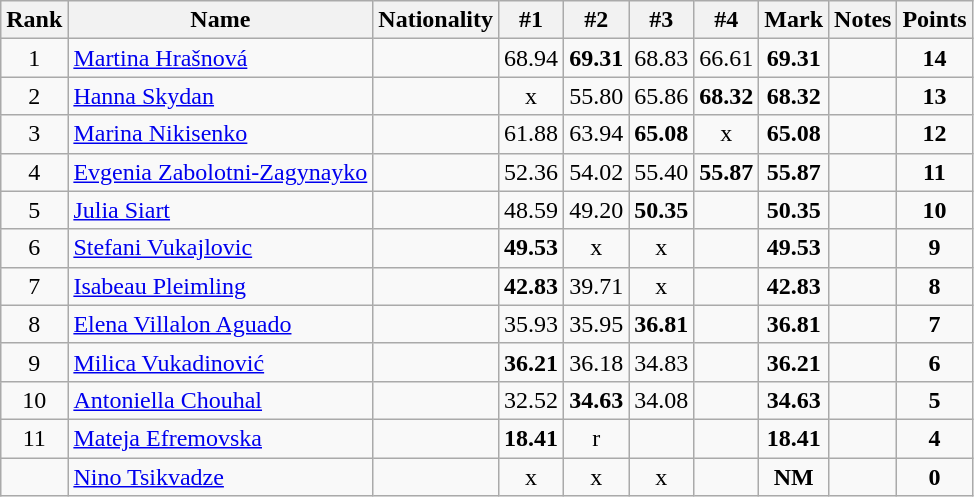<table class="wikitable sortable" style="text-align:center">
<tr>
<th>Rank</th>
<th>Name</th>
<th>Nationality</th>
<th>#1</th>
<th>#2</th>
<th>#3</th>
<th>#4</th>
<th>Mark</th>
<th>Notes</th>
<th>Points</th>
</tr>
<tr>
<td>1</td>
<td align=left><a href='#'>Martina Hrašnová</a></td>
<td align=left></td>
<td>68.94</td>
<td><strong>69.31</strong></td>
<td>68.83</td>
<td>66.61</td>
<td><strong>69.31</strong></td>
<td></td>
<td><strong>14</strong></td>
</tr>
<tr>
<td>2</td>
<td align=left><a href='#'>Hanna Skydan</a></td>
<td align=left></td>
<td>x</td>
<td>55.80</td>
<td>65.86</td>
<td><strong>68.32</strong></td>
<td><strong>68.32</strong></td>
<td></td>
<td><strong>13</strong></td>
</tr>
<tr>
<td>3</td>
<td align=left><a href='#'>Marina Nikisenko</a></td>
<td align=left></td>
<td>61.88</td>
<td>63.94</td>
<td><strong>65.08</strong></td>
<td>x</td>
<td><strong>65.08</strong></td>
<td></td>
<td><strong>12</strong></td>
</tr>
<tr>
<td>4</td>
<td align=left><a href='#'>Evgenia Zabolotni-Zagynayko</a></td>
<td align=left></td>
<td>52.36</td>
<td>54.02</td>
<td>55.40</td>
<td><strong>55.87</strong></td>
<td><strong>55.87</strong></td>
<td></td>
<td><strong>11</strong></td>
</tr>
<tr>
<td>5</td>
<td align=left><a href='#'>Julia Siart</a></td>
<td align=left></td>
<td>48.59</td>
<td>49.20</td>
<td><strong>50.35</strong></td>
<td></td>
<td><strong>50.35</strong></td>
<td></td>
<td><strong>10</strong></td>
</tr>
<tr>
<td>6</td>
<td align=left><a href='#'>Stefani Vukajlovic</a></td>
<td align=left></td>
<td><strong>49.53</strong></td>
<td>x</td>
<td>x</td>
<td></td>
<td><strong>49.53</strong></td>
<td></td>
<td><strong>9</strong></td>
</tr>
<tr>
<td>7</td>
<td align=left><a href='#'>Isabeau Pleimling</a></td>
<td align=left></td>
<td><strong>42.83</strong></td>
<td>39.71</td>
<td>x</td>
<td></td>
<td><strong>42.83</strong></td>
<td></td>
<td><strong>8</strong></td>
</tr>
<tr>
<td>8</td>
<td align=left><a href='#'>Elena Villalon Aguado</a></td>
<td align=left></td>
<td>35.93</td>
<td>35.95</td>
<td><strong>36.81</strong></td>
<td></td>
<td><strong>36.81</strong></td>
<td></td>
<td><strong>7</strong></td>
</tr>
<tr>
<td>9</td>
<td align=left><a href='#'>Milica Vukadinović</a></td>
<td align=left></td>
<td><strong>36.21</strong></td>
<td>36.18</td>
<td>34.83</td>
<td></td>
<td><strong>36.21</strong></td>
<td></td>
<td><strong>6</strong></td>
</tr>
<tr>
<td>10</td>
<td align=left><a href='#'>Antoniella Chouhal</a></td>
<td align=left></td>
<td>32.52</td>
<td><strong>34.63</strong></td>
<td>34.08</td>
<td></td>
<td><strong>34.63</strong></td>
<td></td>
<td><strong>5</strong></td>
</tr>
<tr>
<td>11</td>
<td align=left><a href='#'>Mateja Efremovska</a></td>
<td align=left></td>
<td><strong>18.41</strong></td>
<td>r</td>
<td></td>
<td></td>
<td><strong>18.41</strong></td>
<td></td>
<td><strong>4</strong></td>
</tr>
<tr>
<td></td>
<td align=left><a href='#'>Nino Tsikvadze</a></td>
<td align=left></td>
<td>x</td>
<td>x</td>
<td>x</td>
<td></td>
<td><strong>NM </strong></td>
<td></td>
<td><strong>0</strong></td>
</tr>
</table>
